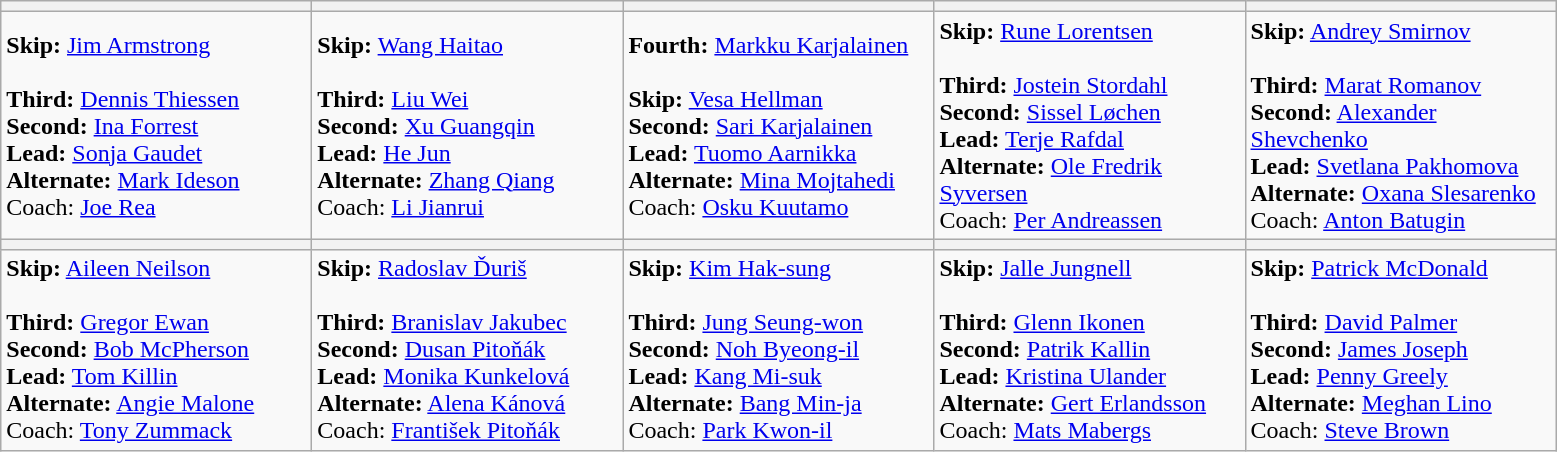<table class="wikitable">
<tr>
<th width=200></th>
<th width=200></th>
<th width=200></th>
<th width=200></th>
<th width=200></th>
</tr>
<tr>
<td><strong>Skip:</strong> <a href='#'>Jim Armstrong</a><br><br><strong>Third:</strong> <a href='#'>Dennis Thiessen</a><br>
<strong>Second:</strong> <a href='#'>Ina Forrest</a><br>
<strong>Lead:</strong> <a href='#'>Sonja Gaudet</a><br>
<strong>Alternate:</strong> <a href='#'>Mark Ideson</a><br>
Coach: <a href='#'>Joe Rea</a></td>
<td><strong>Skip:</strong> <a href='#'>Wang Haitao</a><br><br><strong>Third:</strong> <a href='#'>Liu Wei</a><br>
<strong>Second:</strong> <a href='#'>Xu Guangqin</a><br>
<strong>Lead:</strong> <a href='#'>He Jun</a><br>
<strong>Alternate:</strong> <a href='#'>Zhang Qiang</a><br>
Coach: <a href='#'>Li Jianrui</a></td>
<td><strong>Fourth:</strong> <a href='#'>Markku Karjalainen</a><br><br><strong>Skip:</strong> <a href='#'>Vesa Hellman</a><br>
<strong>Second:</strong> <a href='#'>Sari Karjalainen</a><br>
<strong>Lead:</strong> <a href='#'>Tuomo Aarnikka</a><br>
<strong>Alternate:</strong> <a href='#'>Mina Mojtahedi</a><br>
Coach: <a href='#'>Osku Kuutamo</a></td>
<td><strong>Skip:</strong> <a href='#'>Rune Lorentsen</a><br><br><strong>Third:</strong> <a href='#'>Jostein Stordahl</a><br>
<strong>Second:</strong> <a href='#'>Sissel Løchen</a><br>
<strong>Lead:</strong> <a href='#'>Terje Rafdal</a><br>
<strong>Alternate:</strong> <a href='#'>Ole Fredrik Syversen</a><br>
Coach: <a href='#'>Per Andreassen</a></td>
<td><strong>Skip:</strong> <a href='#'>Andrey Smirnov</a><br><br><strong>Third:</strong> <a href='#'>Marat Romanov</a><br>
<strong>Second:</strong> <a href='#'>Alexander Shevchenko</a><br>
<strong>Lead:</strong> <a href='#'>Svetlana Pakhomova</a><br>
<strong>Alternate:</strong> <a href='#'>Oxana Slesarenko</a><br>
Coach: <a href='#'>Anton Batugin</a></td>
</tr>
<tr>
<th width=200></th>
<th width=200></th>
<th width=200></th>
<th width=200></th>
<th width=200></th>
</tr>
<tr>
<td><strong>Skip:</strong> <a href='#'>Aileen Neilson</a><br><br><strong>Third:</strong> <a href='#'>Gregor Ewan</a><br>
<strong>Second:</strong> <a href='#'>Bob McPherson</a><br>
<strong>Lead:</strong> <a href='#'>Tom Killin</a><br>
<strong>Alternate:</strong> <a href='#'>Angie Malone</a><br>
Coach: <a href='#'>Tony Zummack</a></td>
<td><strong>Skip:</strong> <a href='#'>Radoslav Ďuriš</a><br><br><strong>Third:</strong> <a href='#'>Branislav Jakubec</a><br>
<strong>Second:</strong> <a href='#'>Dusan Pitoňák</a><br>
<strong>Lead:</strong> <a href='#'>Monika Kunkelová</a><br>
<strong>Alternate:</strong> <a href='#'>Alena Kánová</a><br>
Coach: <a href='#'>František Pitoňák</a></td>
<td><strong>Skip:</strong> <a href='#'>Kim Hak-sung</a><br><br><strong>Third:</strong> <a href='#'>Jung Seung-won</a><br>
<strong>Second:</strong> <a href='#'>Noh Byeong-il</a><br>
<strong>Lead:</strong> <a href='#'>Kang Mi-suk</a><br>
<strong>Alternate:</strong> <a href='#'>Bang Min-ja</a><br>
Coach: <a href='#'>Park Kwon-il</a></td>
<td><strong>Skip:</strong> <a href='#'>Jalle Jungnell</a><br><br><strong>Third:</strong> <a href='#'>Glenn Ikonen</a><br>
<strong>Second:</strong> <a href='#'>Patrik Kallin</a><br>
<strong>Lead:</strong> <a href='#'>Kristina Ulander</a><br>
<strong>Alternate:</strong> <a href='#'>Gert Erlandsson</a><br>
Coach: <a href='#'>Mats Mabergs</a></td>
<td><strong>Skip:</strong> <a href='#'>Patrick McDonald</a><br><br><strong>Third:</strong> <a href='#'>David Palmer</a><br>
<strong>Second:</strong> <a href='#'>James Joseph</a><br>
<strong>Lead:</strong> <a href='#'>Penny Greely</a><br>
<strong>Alternate:</strong> <a href='#'>Meghan Lino</a><br>
Coach: <a href='#'>Steve Brown</a></td>
</tr>
</table>
